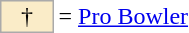<table style="margin: 0.75em 0 0 0.5em;">
<tr>
<td style="background-color:#faecc8; border:1px solid #aaaaaa; width:2em;" align=center>†</td>
<td>= <a href='#'>Pro Bowler</a></td>
</tr>
</table>
